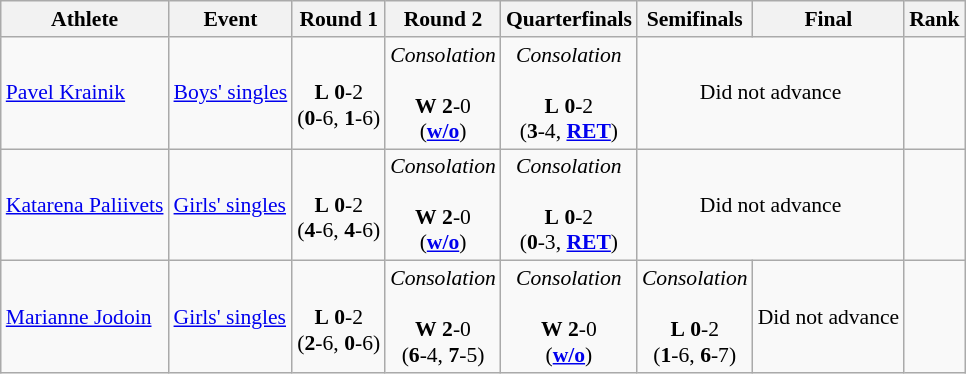<table class=wikitable style="font-size:90%">
<tr>
<th>Athlete</th>
<th>Event</th>
<th>Round 1</th>
<th>Round 2</th>
<th>Quarterfinals</th>
<th>Semifinals</th>
<th>Final</th>
<th>Rank</th>
</tr>
<tr>
<td><a href='#'>Pavel Krainik</a></td>
<td><a href='#'>Boys' singles</a></td>
<td align=center><br><strong>L</strong> <strong>0</strong>-2<br> (<strong>0</strong>-6, <strong>1</strong>-6)</td>
<td align=center><em>Consolation</em><br><br><strong>W</strong> <strong>2</strong>-0<br> (<strong><a href='#'>w/o</a></strong>)</td>
<td align=center><em>Consolation</em><br><br><strong>L</strong> <strong>0</strong>-2<br> (<strong>3</strong>-4, <strong><a href='#'>RET</a></strong>)</td>
<td colspan=2 align=center>Did not advance</td>
<td align=center></td>
</tr>
<tr>
<td><a href='#'>Katarena Paliivets</a></td>
<td><a href='#'>Girls' singles</a></td>
<td align=center><br><strong>L</strong> <strong>0</strong>-2<br> (<strong>4</strong>-6, <strong>4</strong>-6)</td>
<td align=center><em>Consolation</em><br><br><strong>W</strong> <strong>2</strong>-0<br> (<strong><a href='#'>w/o</a></strong>)</td>
<td align=center><em>Consolation</em><br><br><strong>L</strong> <strong>0</strong>-2<br> (<strong>0</strong>-3, <strong><a href='#'>RET</a></strong>)</td>
<td colspan=2 align=center>Did not advance</td>
<td align=center></td>
</tr>
<tr>
<td><a href='#'>Marianne Jodoin</a></td>
<td><a href='#'>Girls' singles</a></td>
<td align=center><br><strong>L</strong> <strong>0</strong>-2<br> (<strong>2</strong>-6, <strong>0</strong>-6)</td>
<td align=center><em>Consolation</em><br><br><strong>W</strong> <strong>2</strong>-0<br> (<strong>6</strong>-4, <strong>7</strong>-5)</td>
<td align=center><em>Consolation</em><br><br><strong>W</strong> <strong>2</strong>-0<br> (<strong><a href='#'>w/o</a></strong>)</td>
<td align=center><em>Consolation</em><br><br><strong>L</strong> <strong>0</strong>-2<br> (<strong>1</strong>-6, <strong>6</strong>-7)</td>
<td colspan=1 align=center>Did not advance</td>
<td align=center></td>
</tr>
</table>
